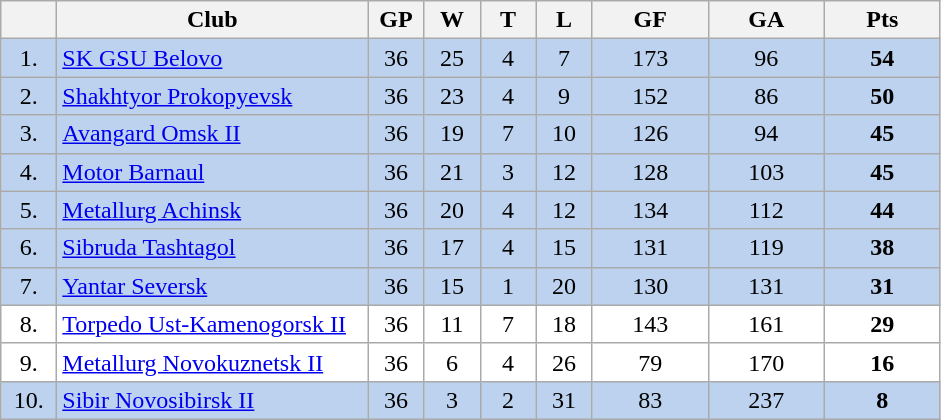<table class="wikitable">
<tr>
<th width="30"></th>
<th width="200">Club</th>
<th width="30">GP</th>
<th width="30">W</th>
<th width="30">T</th>
<th width="30">L</th>
<th width="70">GF</th>
<th width="70">GA</th>
<th width="70">Pts</th>
</tr>
<tr bgcolor="#BCD2EE" align="center">
<td>1.</td>
<td align="left"><a href='#'>SK GSU Belovo</a></td>
<td>36</td>
<td>25</td>
<td>4</td>
<td>7</td>
<td>173</td>
<td>96</td>
<td><strong>54</strong></td>
</tr>
<tr bgcolor="#BCD2EE" align="center">
<td>2.</td>
<td align="left"><a href='#'>Shakhtyor Prokopyevsk</a></td>
<td>36</td>
<td>23</td>
<td>4</td>
<td>9</td>
<td>152</td>
<td>86</td>
<td><strong>50</strong></td>
</tr>
<tr bgcolor="#BCD2EE" align="center">
<td>3.</td>
<td align="left"><a href='#'>Avangard Omsk II</a></td>
<td>36</td>
<td>19</td>
<td>7</td>
<td>10</td>
<td>126</td>
<td>94</td>
<td><strong>45</strong></td>
</tr>
<tr bgcolor="#BCD2EE" align="center">
<td>4.</td>
<td align="left"><a href='#'>Motor Barnaul</a></td>
<td>36</td>
<td>21</td>
<td>3</td>
<td>12</td>
<td>128</td>
<td>103</td>
<td><strong>45</strong></td>
</tr>
<tr bgcolor="#BCD2EE" align="center">
<td>5.</td>
<td align="left"><a href='#'>Metallurg Achinsk</a></td>
<td>36</td>
<td>20</td>
<td>4</td>
<td>12</td>
<td>134</td>
<td>112</td>
<td><strong>44</strong></td>
</tr>
<tr bgcolor="#BCD2EE" align="center">
<td>6.</td>
<td align="left"><a href='#'>Sibruda Tashtagol</a></td>
<td>36</td>
<td>17</td>
<td>4</td>
<td>15</td>
<td>131</td>
<td>119</td>
<td><strong>38</strong></td>
</tr>
<tr bgcolor="#BCD2EE" align="center">
<td>7.</td>
<td align="left"><a href='#'>Yantar Seversk</a></td>
<td>36</td>
<td>15</td>
<td>1</td>
<td>20</td>
<td>130</td>
<td>131</td>
<td><strong>31</strong></td>
</tr>
<tr bgcolor="#FFFFFF" align="center">
<td>8.</td>
<td align="left"><a href='#'>Torpedo Ust-Kamenogorsk II</a></td>
<td>36</td>
<td>11</td>
<td>7</td>
<td>18</td>
<td>143</td>
<td>161</td>
<td><strong>29</strong></td>
</tr>
<tr bgcolor="#FFFFFF" align="center">
<td>9.</td>
<td align="left"><a href='#'>Metallurg Novokuznetsk II</a></td>
<td>36</td>
<td>6</td>
<td>4</td>
<td>26</td>
<td>79</td>
<td>170</td>
<td><strong>16</strong></td>
</tr>
<tr bgcolor="#BCD2EE" align="center">
<td>10.</td>
<td align="left"><a href='#'>Sibir Novosibirsk II</a></td>
<td>36</td>
<td>3</td>
<td>2</td>
<td>31</td>
<td>83</td>
<td>237</td>
<td><strong>8</strong></td>
</tr>
</table>
